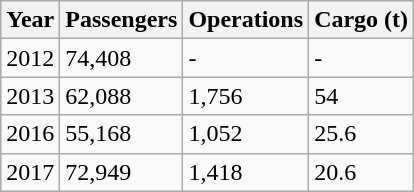<table class="wikitable">
<tr>
<th>Year</th>
<th>Passengers</th>
<th>Operations</th>
<th>Cargo (t)</th>
</tr>
<tr>
<td>2012</td>
<td>74,408</td>
<td>-</td>
<td>-</td>
</tr>
<tr>
<td>2013</td>
<td>62,088</td>
<td>1,756</td>
<td>54</td>
</tr>
<tr>
<td>2016</td>
<td>55,168</td>
<td>1,052</td>
<td>25.6</td>
</tr>
<tr>
<td>2017</td>
<td>72,949</td>
<td>1,418</td>
<td>20.6</td>
</tr>
</table>
